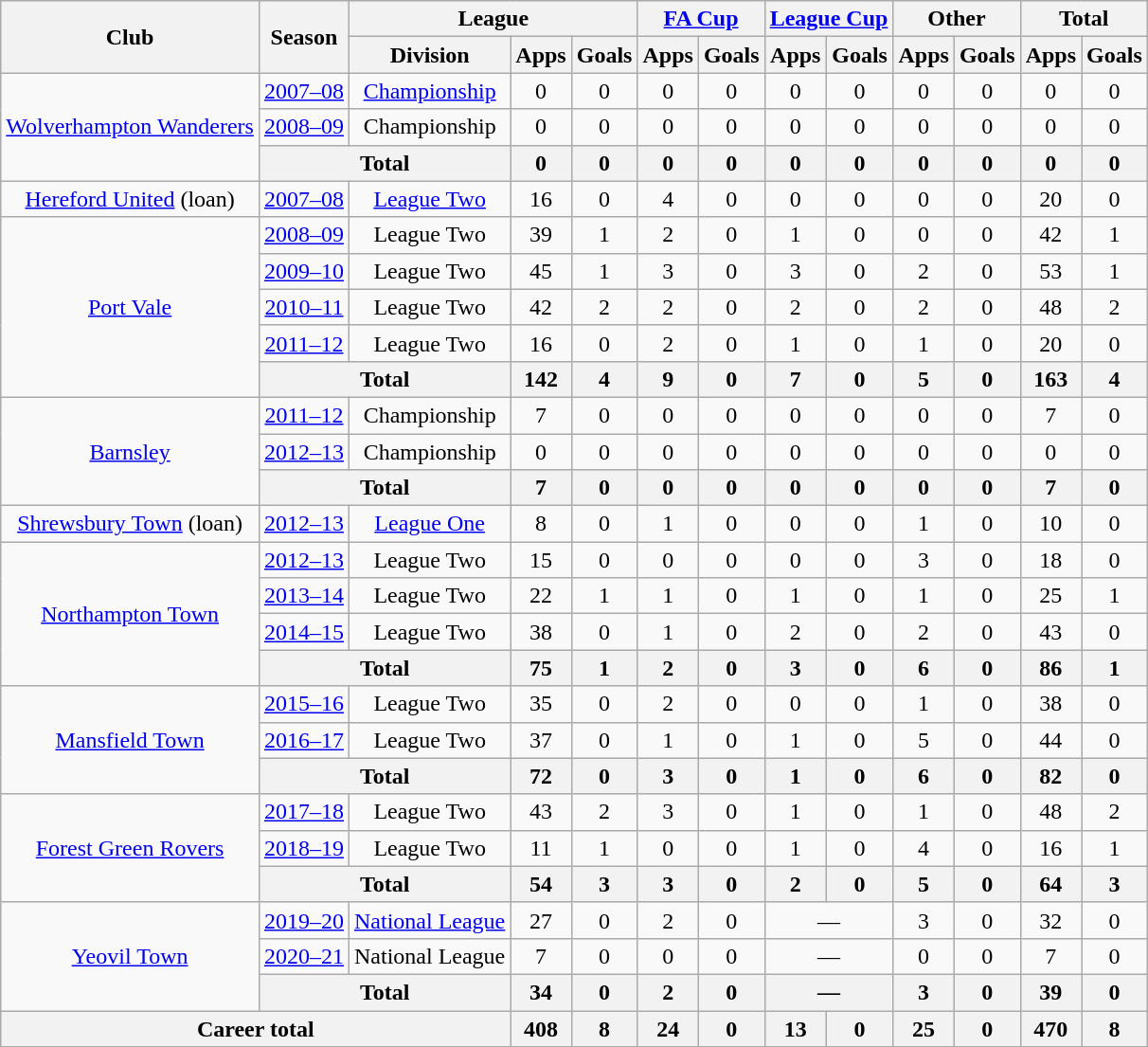<table class="wikitable" style="text-align:center">
<tr>
<th rowspan="2">Club</th>
<th rowspan="2">Season</th>
<th colspan="3">League</th>
<th colspan="2"><a href='#'>FA Cup</a></th>
<th colspan="2"><a href='#'>League Cup</a></th>
<th colspan="2">Other</th>
<th colspan="2">Total</th>
</tr>
<tr>
<th>Division</th>
<th>Apps</th>
<th>Goals</th>
<th>Apps</th>
<th>Goals</th>
<th>Apps</th>
<th>Goals</th>
<th>Apps</th>
<th>Goals</th>
<th>Apps</th>
<th>Goals</th>
</tr>
<tr>
<td rowspan="3"><a href='#'>Wolverhampton Wanderers</a></td>
<td><a href='#'>2007–08</a></td>
<td><a href='#'>Championship</a></td>
<td>0</td>
<td>0</td>
<td>0</td>
<td>0</td>
<td>0</td>
<td>0</td>
<td>0</td>
<td>0</td>
<td>0</td>
<td>0</td>
</tr>
<tr>
<td><a href='#'>2008–09</a></td>
<td>Championship</td>
<td>0</td>
<td>0</td>
<td>0</td>
<td>0</td>
<td>0</td>
<td>0</td>
<td>0</td>
<td>0</td>
<td>0</td>
<td>0</td>
</tr>
<tr>
<th colspan="2">Total</th>
<th>0</th>
<th>0</th>
<th>0</th>
<th>0</th>
<th>0</th>
<th>0</th>
<th>0</th>
<th>0</th>
<th>0</th>
<th>0</th>
</tr>
<tr>
<td><a href='#'>Hereford United</a> (loan)</td>
<td><a href='#'>2007–08</a></td>
<td><a href='#'>League Two</a></td>
<td>16</td>
<td>0</td>
<td>4</td>
<td>0</td>
<td>0</td>
<td>0</td>
<td>0</td>
<td>0</td>
<td>20</td>
<td>0</td>
</tr>
<tr>
<td rowspan="5"><a href='#'>Port Vale</a></td>
<td><a href='#'>2008–09</a></td>
<td>League Two</td>
<td>39</td>
<td>1</td>
<td>2</td>
<td>0</td>
<td>1</td>
<td>0</td>
<td>0</td>
<td>0</td>
<td>42</td>
<td>1</td>
</tr>
<tr>
<td><a href='#'>2009–10</a></td>
<td>League Two</td>
<td>45</td>
<td>1</td>
<td>3</td>
<td>0</td>
<td>3</td>
<td>0</td>
<td>2</td>
<td>0</td>
<td>53</td>
<td>1</td>
</tr>
<tr>
<td><a href='#'>2010–11</a></td>
<td>League Two</td>
<td>42</td>
<td>2</td>
<td>2</td>
<td>0</td>
<td>2</td>
<td>0</td>
<td>2</td>
<td>0</td>
<td>48</td>
<td>2</td>
</tr>
<tr>
<td><a href='#'>2011–12</a></td>
<td>League Two</td>
<td>16</td>
<td>0</td>
<td>2</td>
<td>0</td>
<td>1</td>
<td>0</td>
<td>1</td>
<td>0</td>
<td>20</td>
<td>0</td>
</tr>
<tr>
<th colspan="2">Total</th>
<th>142</th>
<th>4</th>
<th>9</th>
<th>0</th>
<th>7</th>
<th>0</th>
<th>5</th>
<th>0</th>
<th>163</th>
<th>4</th>
</tr>
<tr>
<td rowspan="3"><a href='#'>Barnsley</a></td>
<td><a href='#'>2011–12</a></td>
<td>Championship</td>
<td>7</td>
<td>0</td>
<td>0</td>
<td>0</td>
<td>0</td>
<td>0</td>
<td>0</td>
<td>0</td>
<td>7</td>
<td>0</td>
</tr>
<tr>
<td><a href='#'>2012–13</a></td>
<td>Championship</td>
<td>0</td>
<td>0</td>
<td>0</td>
<td>0</td>
<td>0</td>
<td>0</td>
<td>0</td>
<td>0</td>
<td>0</td>
<td>0</td>
</tr>
<tr>
<th colspan="2">Total</th>
<th>7</th>
<th>0</th>
<th>0</th>
<th>0</th>
<th>0</th>
<th>0</th>
<th>0</th>
<th>0</th>
<th>7</th>
<th>0</th>
</tr>
<tr>
<td><a href='#'>Shrewsbury Town</a> (loan)</td>
<td><a href='#'>2012–13</a></td>
<td><a href='#'>League One</a></td>
<td>8</td>
<td>0</td>
<td>1</td>
<td>0</td>
<td>0</td>
<td>0</td>
<td>1</td>
<td>0</td>
<td>10</td>
<td>0</td>
</tr>
<tr>
<td rowspan="4"><a href='#'>Northampton Town</a></td>
<td><a href='#'>2012–13</a></td>
<td>League Two</td>
<td>15</td>
<td>0</td>
<td>0</td>
<td>0</td>
<td>0</td>
<td>0</td>
<td>3</td>
<td>0</td>
<td>18</td>
<td>0</td>
</tr>
<tr>
<td><a href='#'>2013–14</a></td>
<td>League Two</td>
<td>22</td>
<td>1</td>
<td>1</td>
<td>0</td>
<td>1</td>
<td>0</td>
<td>1</td>
<td>0</td>
<td>25</td>
<td>1</td>
</tr>
<tr>
<td><a href='#'>2014–15</a></td>
<td>League Two</td>
<td>38</td>
<td>0</td>
<td>1</td>
<td>0</td>
<td>2</td>
<td>0</td>
<td>2</td>
<td>0</td>
<td>43</td>
<td>0</td>
</tr>
<tr>
<th colspan="2">Total</th>
<th>75</th>
<th>1</th>
<th>2</th>
<th>0</th>
<th>3</th>
<th>0</th>
<th>6</th>
<th>0</th>
<th>86</th>
<th>1</th>
</tr>
<tr>
<td rowspan="3"><a href='#'>Mansfield Town</a></td>
<td><a href='#'>2015–16</a></td>
<td>League Two</td>
<td>35</td>
<td>0</td>
<td>2</td>
<td>0</td>
<td>0</td>
<td>0</td>
<td>1</td>
<td>0</td>
<td>38</td>
<td>0</td>
</tr>
<tr>
<td><a href='#'>2016–17</a></td>
<td>League Two</td>
<td>37</td>
<td>0</td>
<td>1</td>
<td>0</td>
<td>1</td>
<td>0</td>
<td>5</td>
<td>0</td>
<td>44</td>
<td>0</td>
</tr>
<tr>
<th colspan="2">Total</th>
<th>72</th>
<th>0</th>
<th>3</th>
<th>0</th>
<th>1</th>
<th>0</th>
<th>6</th>
<th>0</th>
<th>82</th>
<th>0</th>
</tr>
<tr>
<td rowspan="3"><a href='#'>Forest Green Rovers</a></td>
<td><a href='#'>2017–18</a></td>
<td>League Two</td>
<td>43</td>
<td>2</td>
<td>3</td>
<td>0</td>
<td>1</td>
<td>0</td>
<td>1</td>
<td>0</td>
<td>48</td>
<td>2</td>
</tr>
<tr>
<td><a href='#'>2018–19</a></td>
<td>League Two</td>
<td>11</td>
<td>1</td>
<td>0</td>
<td>0</td>
<td>1</td>
<td>0</td>
<td>4</td>
<td>0</td>
<td>16</td>
<td>1</td>
</tr>
<tr>
<th colspan="2">Total</th>
<th>54</th>
<th>3</th>
<th>3</th>
<th>0</th>
<th>2</th>
<th>0</th>
<th>5</th>
<th>0</th>
<th>64</th>
<th>3</th>
</tr>
<tr>
<td rowspan="3"><a href='#'>Yeovil Town</a></td>
<td><a href='#'>2019–20</a></td>
<td><a href='#'>National League</a></td>
<td>27</td>
<td>0</td>
<td>2</td>
<td>0</td>
<td colspan=2>—</td>
<td>3</td>
<td>0</td>
<td>32</td>
<td>0</td>
</tr>
<tr>
<td><a href='#'>2020–21</a></td>
<td>National League</td>
<td>7</td>
<td>0</td>
<td>0</td>
<td>0</td>
<td colspan=2>—</td>
<td>0</td>
<td>0</td>
<td>7</td>
<td>0</td>
</tr>
<tr>
<th colspan="2">Total</th>
<th>34</th>
<th>0</th>
<th>2</th>
<th>0</th>
<th colspan=2>—</th>
<th>3</th>
<th>0</th>
<th>39</th>
<th>0</th>
</tr>
<tr>
<th colspan="3">Career total</th>
<th>408</th>
<th>8</th>
<th>24</th>
<th>0</th>
<th>13</th>
<th>0</th>
<th>25</th>
<th>0</th>
<th>470</th>
<th>8</th>
</tr>
</table>
